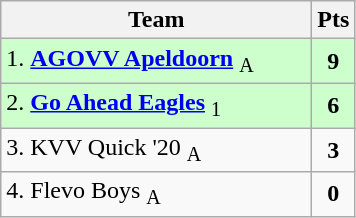<table class="wikitable" style="text-align:center; float:left; margin-right:1em">
<tr>
<th style="width:200px">Team</th>
<th width=20>Pts</th>
</tr>
<tr bgcolor=ccffcc>
<td align=left>1. <strong><a href='#'>AGOVV Apeldoorn</a></strong> <sub>A</sub></td>
<td><strong>9</strong></td>
</tr>
<tr bgcolor=ccffcc>
<td align=left>2. <strong><a href='#'>Go Ahead Eagles</a></strong> <sub>1</sub></td>
<td><strong>6</strong></td>
</tr>
<tr>
<td align=left>3. KVV Quick '20 <sub>A</sub></td>
<td><strong>3</strong></td>
</tr>
<tr>
<td align=left>4. Flevo Boys <sub>A</sub></td>
<td><strong>0</strong></td>
</tr>
</table>
